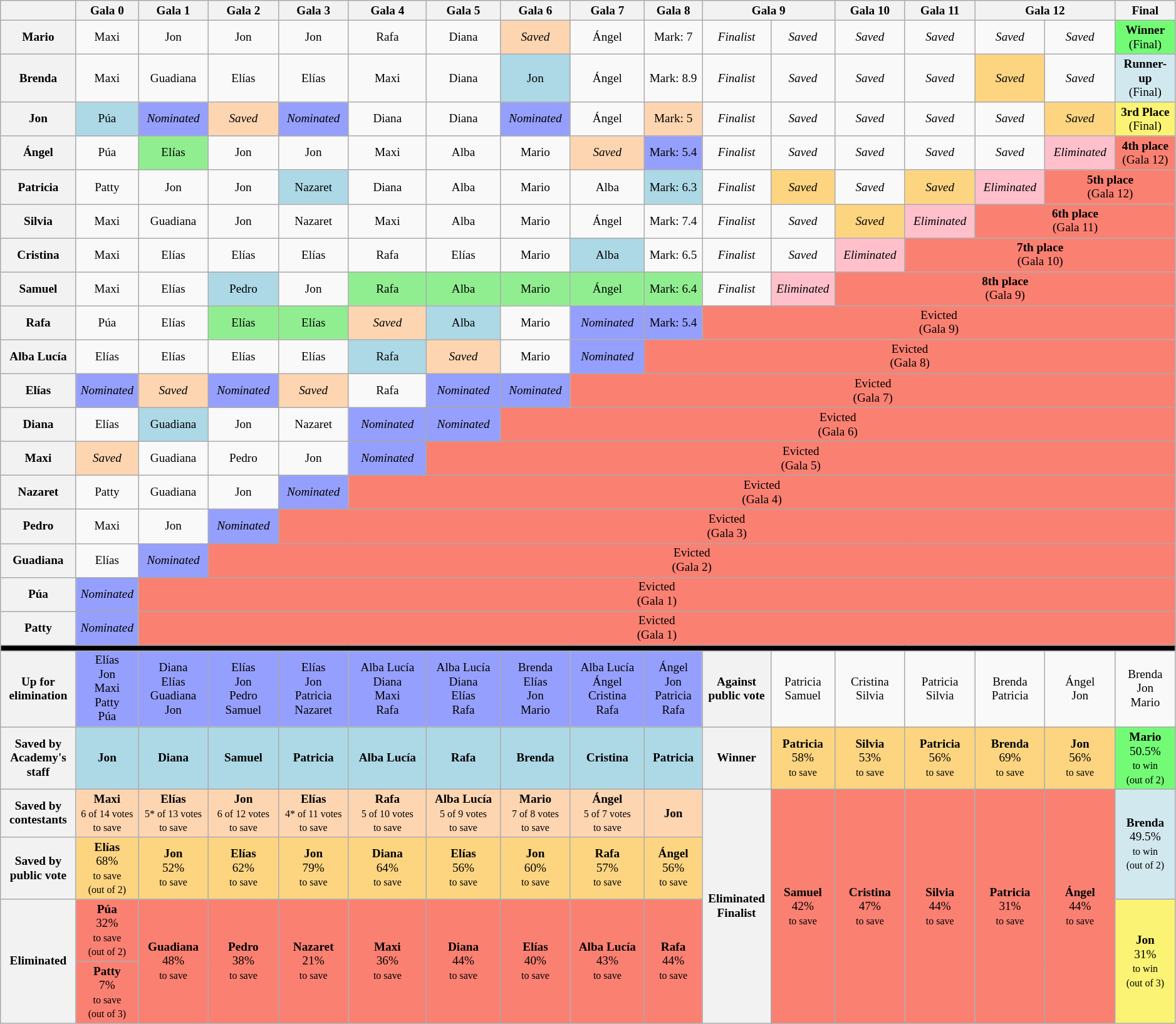<table class="wikitable" style="text-align:center; font-size:80%; line-height:15px;">
<tr>
<th scope="col" style="width: 3%;"></th>
<th scope="col" style="width: 1%;">Gala 0</th>
<th scope="col" style="width: 3%;">Gala 1</th>
<th scope="col" style="width: 3%;">Gala 2</th>
<th scope="col" style="width: 3%;">Gala 3</th>
<th scope="col" style="width: 3%;">Gala 4</th>
<th scope="col" style="width: 4%;">Gala 5</th>
<th scope="col" style="width: 3%;">Gala 6</th>
<th scope="col" style="width: 4%;">Gala 7</th>
<th scope="col" style="width: 3%;">Gala 8</th>
<th style="width: 3%;" colspan="2">Gala 9</th>
<th style="width: 3%;">Gala 10</th>
<th style="width: 3%;">Gala 11</th>
<th style="width: 6%;" colspan="2">Gala 12</th>
<th style="width: 3%;">Final</th>
</tr>
<tr>
<th scope="row">Mario</th>
<td>Maxi</td>
<td>Jon</td>
<td>Jon</td>
<td>Jon</td>
<td>Rafa</td>
<td>Diana</td>
<td bgcolor="#fdd5b1"><em>Saved</em></td>
<td>Ángel</td>
<td><span>Mark: 7</span></td>
<td><em>Finalist</em></td>
<td><em>Saved</em></td>
<td><em>Saved</em></td>
<td><em>Saved</em></td>
<td><em>Saved</em></td>
<td><em>Saved</em></td>
<td style="background-color: rgb(115, 251, 118);"><strong>Winner</strong><br>(Final)</td>
</tr>
<tr>
<th scope="row">Brenda</th>
<td>Maxi</td>
<td>Guadiana</td>
<td>Elías</td>
<td>Elías</td>
<td>Maxi</td>
<td>Diana</td>
<td bgcolor="lightblue">Jon</td>
<td>Ángel</td>
<td><span>Mark: 8.9</span></td>
<td><em>Finalist</em></td>
<td><em>Saved</em></td>
<td><em>Saved</em></td>
<td><em>Saved</em></td>
<td bgcolor="#fdd581"><em>Saved</em></td>
<td><em>Saved</em></td>
<td style="background-color: rgb(209, 232, 239);"><span><strong>Runner-up</strong><br>(Final)</span></td>
</tr>
<tr>
<th scope="row">Jon</th>
<td bgcolor="lightblue">Púa</td>
<td style="background: rgb(149, 159, 253) none repeat scroll 0% 0%;"><em>Nominated</em></td>
<td bgcolor="#fdd5b1"><em>Saved</em></td>
<td style="background: rgb(149, 159, 253) none repeat scroll 0% 0%;"><em>Nominated</em></td>
<td>Diana</td>
<td>Diana</td>
<td style="background: rgb(149, 159, 253) none repeat scroll 0% 0%;"><em>Nominated</em></td>
<td>Ángel</td>
<td bgcolor="#fdd5b1"><span>Mark: 5</span></td>
<td><em>Finalist</em></td>
<td><em>Saved</em></td>
<td><em>Saved</em></td>
<td><em>Saved</em></td>
<td><em>Saved</em></td>
<td bgcolor="#fdd581"><em>Saved</em></td>
<td style="background-color: rgb(251, 243, 115);"><span><strong>3rd Place</strong><br>(Final)</span></td>
</tr>
<tr>
<th scope="row">Ángel</th>
<td>Púa</td>
<td bgcolor="lightgreen">Elías</td>
<td>Jon</td>
<td>Jon</td>
<td>Maxi</td>
<td>Alba</td>
<td>Mario</td>
<td bgcolor="#fdd5b1"><em>Saved</em></td>
<td style="background: rgb(149, 159, 253) none repeat scroll 0% 0%;"><span>Mark: 5.4</span></td>
<td><em>Finalist</em></td>
<td><em>Saved</em></td>
<td><em>Saved</em></td>
<td><em>Saved</em></td>
<td><em>Saved</em></td>
<td style="background: pink none repeat scroll 0% 0%;"><em>Eliminated</em></td>
<td style="background-color: salmon;"><strong>4th place</strong><br>(Gala 12)</td>
</tr>
<tr>
<th scope="row">Patricia</th>
<td>Patty</td>
<td>Jon</td>
<td>Jon</td>
<td bgcolor="lightblue">Nazaret</td>
<td>Diana</td>
<td>Alba</td>
<td>Mario</td>
<td>Alba</td>
<td bgcolor="lightblue"><span>Mark: 6.3</span></td>
<td><em>Finalist</em></td>
<td bgcolor="#fdd581"><em>Saved</em></td>
<td><em>Saved</em></td>
<td bgcolor="#fdd581"><em>Saved</em></td>
<td style="background: pink none repeat scroll 0% 0%;"><em>Eliminated</em></td>
<td colspan="2" style="background-color: salmon;"><strong>5th place</strong><br>(Gala 12)</td>
</tr>
<tr>
<th scope="row">Silvia</th>
<td>Maxi</td>
<td>Guadiana</td>
<td>Jon</td>
<td>Nazaret</td>
<td>Maxi</td>
<td>Alba</td>
<td>Mario</td>
<td>Ángel</td>
<td><span>Mark: 7.4</span></td>
<td><em>Finalist</em></td>
<td><em>Saved</em></td>
<td bgcolor="#fdd581"><em>Saved</em></td>
<td style="background: pink none repeat scroll 0% 0%;"><em>Eliminated</em></td>
<td colspan="3" style="background-color: salmon;"><strong>6th place</strong><br>(Gala 11)</td>
</tr>
<tr>
<th scope="row">Cristina</th>
<td>Maxi</td>
<td>Elías</td>
<td>Elías</td>
<td>Elías</td>
<td>Rafa</td>
<td>Elías</td>
<td>Mario</td>
<td bgcolor="lightblue">Alba</td>
<td><span>Mark: 6.5</span></td>
<td><em>Finalist</em></td>
<td><em>Saved</em></td>
<td style="background: pink none repeat scroll 0% 0%;"><em>Eliminated</em></td>
<td colspan="4" style="background-color: salmon;"><strong>7th place</strong><br>(Gala 10)</td>
</tr>
<tr>
<th scope="row">Samuel</th>
<td>Maxi</td>
<td>Elías</td>
<td bgcolor="lightblue">Pedro</td>
<td>Jon</td>
<td bgcolor="lightgreen">Rafa</td>
<td bgcolor="lightgreen">Alba</td>
<td bgcolor="lightgreen">Mario</td>
<td bgcolor="lightgreen">Ángel</td>
<td bgcolor="lightgreen"><span>Mark: 6.4</span></td>
<td><em>Finalist</em></td>
<td style="background: pink none repeat scroll 0% 0%;"><em>Eliminated</em></td>
<td colspan="5" style="background-color: salmon;"><strong>8th place</strong><br>(Gala 9)</td>
</tr>
<tr>
<th scope="row">Rafa</th>
<td>Púa</td>
<td>Elías</td>
<td bgcolor="lightgreen">Elías</td>
<td bgcolor="lightgreen">Elías</td>
<td bgcolor="#fdd5b1"><em>Saved</em></td>
<td bgcolor="lightblue">Alba</td>
<td>Mario</td>
<td style="background: rgb(149, 159, 253) none repeat scroll 0% 0%;"><em>Nominated</em></td>
<td style="background: rgb(149, 159, 253) none repeat scroll 0% 0%;"><span>Mark: 5.4</span></td>
<td colspan="7" style="background-color: salmon;">Evicted<br>(Gala 9)</td>
</tr>
<tr>
<th scope="row">Alba Lucía</th>
<td>Elías</td>
<td>Elías</td>
<td>Elías</td>
<td>Elías</td>
<td bgcolor="lightblue">Rafa</td>
<td bgcolor="#fdd5b1"><em>Saved</em></td>
<td>Mario</td>
<td style="background: rgb(149, 159, 253) none repeat scroll 0% 0%;"><em>Nominated</em></td>
<td colspan="8" style="background-color: salmon;">Evicted<br>(Gala 8)</td>
</tr>
<tr>
<th scope="row">Elías</th>
<td style="background: rgb(149, 159, 253) none repeat scroll 0% 0%;"><em>Nominated</em></td>
<td bgcolor="#fdd5b1"><em>Saved</em></td>
<td style="background: rgb(149, 159, 253) none repeat scroll 0% 0%;"><em>Nominated</em></td>
<td bgcolor="#fdd5b1"><em>Saved</em></td>
<td>Rafa</td>
<td style="background: rgb(149, 159, 253) none repeat scroll 0% 0%;"><em>Nominated</em></td>
<td style="background: rgb(149, 159, 253) none repeat scroll 0% 0%;"><em>Nominated</em></td>
<td colspan="9" style="background-color: salmon;">Evicted<br>(Gala 7)</td>
</tr>
<tr>
<th scope="row">Diana</th>
<td>Elías</td>
<td bgcolor="lightblue">Guadiana</td>
<td>Jon</td>
<td>Nazaret</td>
<td style="background: rgb(149, 159, 253) none repeat scroll 0% 0%;"><em>Nominated</em></td>
<td style="background: rgb(149, 159, 253) none repeat scroll 0% 0%;"><em>Nominated</em></td>
<td colspan="10" style="background-color: salmon;">Evicted<br>(Gala 6)</td>
</tr>
<tr>
<th scope="row">Maxi</th>
<td bgcolor="#fdd5b1"><em>Saved</em></td>
<td>Guadiana</td>
<td>Pedro</td>
<td>Jon</td>
<td style="background: rgb(149, 159, 253) none repeat scroll 0% 0%;"><em>Nominated</em></td>
<td colspan="11" style="background-color: salmon;">Evicted<br>(Gala 5)</td>
</tr>
<tr>
<th scope="row">Nazaret</th>
<td>Patty</td>
<td>Guadiana</td>
<td>Jon</td>
<td style="background: rgb(149, 159, 253) none repeat scroll 0% 0%;"><em>Nominated</em></td>
<td colspan="12" style="background-color: salmon;">Evicted<br>(Gala 4)</td>
</tr>
<tr>
<th scope="row">Pedro</th>
<td>Maxi</td>
<td>Jon</td>
<td style="background: rgb(149, 159, 253) none repeat scroll 0% 0%;"><em>Nominated</em></td>
<td colspan="13" style="background-color: salmon;">Evicted<br>(Gala 3)</td>
</tr>
<tr>
<th scope="row">Guadiana</th>
<td>Elías</td>
<td style="background: rgb(149, 159, 253) none repeat scroll 0% 0%;"><em>Nominated</em></td>
<td colspan="14" style="background: salmon none repeat scroll 0% 0%;">Evicted<br>(Gala 2)</td>
</tr>
<tr>
<th scope="row">Púa</th>
<td style="background: rgb(149, 159, 253) none repeat scroll 0% 0%;"><em>Nominated</em></td>
<td colspan="15" style="background: salmon none repeat scroll 0% 0%;">Evicted<br>(Gala 1)</td>
</tr>
<tr>
<th scope="row">Patty</th>
<td style="background: rgb(149, 159, 253) none repeat scroll 0% 0%;"><em>Nominated</em></td>
<td colspan="15" style="background: salmon none repeat scroll 0% 0%;">Evicted<br>(Gala 1)</td>
</tr>
<tr>
<th colspan="17" style="background-color: black;"></th>
</tr>
<tr>
<th scope="row">Up for<br>elimination</th>
<td style="background: rgb(149, 159, 253) none repeat scroll 0% 0%;">Elías<br>Jon<br>Maxi<br>Patty<br>Púa</td>
<td style="background: rgb(149, 159, 253) none repeat scroll 0% 0%;">Diana<br>Elías<br>Guadiana<br>Jon</td>
<td style="background: rgb(149, 159, 253) none repeat scroll 0% 0%;">Elías<br>Jon<br>Pedro<br>Samuel</td>
<td style="background: rgb(149, 159, 253) none repeat scroll 0% 0%;">Elías<br>Jon<br>Patricia<br>Nazaret</td>
<td style="background: rgb(149, 159, 253) none repeat scroll 0% 0%;">Alba Lucía<br>Diana<br>Maxi<br>Rafa</td>
<td style="background: rgb(149, 159, 253) none repeat scroll 0% 0%;">Alba Lucía<br>Diana<br>Elías<br>Rafa</td>
<td style="background: rgb(149, 159, 253) none repeat scroll 0% 0%;">Brenda<br>Elías<br>Jon<br>Mario</td>
<td style="background: rgb(149, 159, 253) none repeat scroll 0% 0%;">Alba Lucía<br>Ángel<br>Cristina<br>Rafa</td>
<td style="background: rgb(149, 159, 253) none repeat scroll 0% 0%;">Ángel<br>Jon<br>Patricia<br>Rafa</td>
<th>Against<br>public vote</th>
<td>Patricia<br>Samuel</td>
<td>Cristina<br>Silvia</td>
<td>Patricia<br>Silvia</td>
<td>Brenda<br>Patricia</td>
<td>Ángel<br>Jon</td>
<td>Brenda<br>Jon<br>Mario</td>
</tr>
<tr>
<th scope="row">Saved by<br>Academy's staff</th>
<td style="background-color: lightblue;"><strong>Jon</strong></td>
<td style="background-color: lightblue;"><strong>Diana</strong></td>
<td style="background-color: lightblue;"><strong>Samuel</strong></td>
<td style="background-color: lightblue;"><strong>Patricia</strong></td>
<td style="background-color: lightblue;"><strong>Alba Lucía</strong></td>
<td style="background-color: lightblue;"><strong>Rafa</strong></td>
<td style="background-color: lightblue;"><strong>Brenda</strong></td>
<td style="background-color: lightblue;"><strong>Cristina</strong></td>
<td style="background-color: lightblue;"><strong>Patricia</strong></td>
<th>Winner</th>
<td style="background-color: rgb(253, 213, 129);"><strong>Patricia</strong><br>58%<br><small>to save</small></td>
<td style="background-color: rgb(253, 213, 129);"><strong>Silvia</strong><br>53%<br><small>to save</small></td>
<td style="background-color: rgb(253, 213, 129);"><strong>Patricia</strong><br>56%<br><small>to save</small></td>
<td style="background-color: rgb(253, 213, 129);"><strong>Brenda</strong><br>69%<br><small>to save</small></td>
<td style="background-color: rgb(253, 213, 129);"><strong>Jon</strong><br>56%<br><small>to save</small></td>
<td style="background: rgb(115, 251, 118) none repeat scroll 0% 0%;"><strong>Mario</strong><br>50.5%<br><small>to win<br>(out of 2)</small></td>
</tr>
<tr>
<th scope="row">Saved by<br>contestants</th>
<td style="background-color: rgb(253, 213, 177);"><strong>Maxi</strong><br><span><small>6 of 14 votes</small><br><small>to save </small></span></td>
<td style="background-color: rgb(253, 213, 177);"><strong>Elías</strong><br><span><small>5* of 13 votes</small><br><small>to save </small></span></td>
<td style="background-color: rgb(253, 213, 177);"><strong>Jon</strong><br><span><small>6 of 12 votes</small><br><small>to save </small></span></td>
<td style="background-color: rgb(253, 213, 177);"><strong>Elías</strong><br><span><small>4* of 11 votes</small><br><small>to save </small></span></td>
<td style="background-color: rgb(253, 213, 177);"><strong>Rafa</strong><br><span><small>5 of 10 votes</small><br><small>to save </small></span></td>
<td style="background-color: rgb(253, 213, 177);"><strong>Alba Lucía</strong><br><span><small>5 of 9 votes</small><br><small>to save </small></span></td>
<td style="background-color: rgb(253, 213, 177);"><strong>Mario</strong><br><span><small>7 of 8 votes</small><br><small>to save </small></span></td>
<td style="background-color: rgb(253, 213, 177);"><strong>Ángel</strong><br><span><small>5 of 7 votes</small><br><small>to save </small></span></td>
<td style="background-color: rgb(253, 213, 177);"><strong>Jon</strong></td>
<th rowspan="4">Eliminated<br>Finalist</th>
<td rowspan=4 style="background:salmon;"><strong>Samuel</strong><br>42%<br><small>to save </small></td>
<td rowspan=4 style="background:salmon;"><strong>Cristina</strong><br>47%<br><small>to save </small></td>
<td rowspan=4 style="background:salmon;"><strong>Silvia</strong><br>44%<br><small>to save </small></td>
<td rowspan=4 style="background:salmon;"><strong>Patricia</strong><br>31%<br><small>to save</small></td>
<td rowspan=4 style="background:salmon;"><strong>Ángel</strong><br>44%<br><small>to save</small></td>
<td rowspan="2" style="background: rgb(209, 232, 239) none repeat scroll 0% 0%;"><strong>Brenda</strong><br>49.5%<br><small>to win<br>(out of 2)</small></td>
</tr>
<tr>
<th scope="row">Saved by<br>public vote</th>
<td style="background-color: rgb(253, 213, 129);"><strong>Elías</strong><br>68%<br><small>to save<br>(out of 2)</small></td>
<td style="background-color: rgb(253, 213, 129);"><strong>Jon</strong><br>52%<br><small>to save</small></td>
<td style="background-color: rgb(253, 213, 129);"><strong>Elías</strong><br>62%<br><small>to save</small></td>
<td style="background-color: rgb(253, 213, 129);"><strong>Jon</strong><br>79%<br><small>to save</small></td>
<td style="background-color: rgb(253, 213, 129);"><strong>Diana</strong><br>64%<br><small>to save</small></td>
<td style="background-color: rgb(253, 213, 129);"><strong>Elías</strong><br>56%<br><small>to save</small></td>
<td style="background-color: rgb(253, 213, 129);"><strong>Jon</strong><br>60%<br><small>to save</small></td>
<td style="background-color: rgb(253, 213, 129);"><strong>Rafa</strong><br>57%<br><small>to save</small></td>
<td style="background-color: rgb(253, 213, 129);"><strong>Ángel</strong><br>56%<br><small>to save</small></td>
</tr>
<tr>
<th scope="row" rowspan=2>Eliminated</th>
<td style="background:salmon;"><strong>Púa</strong><br>32%<br><small>to save<br>(out of 2)</small></td>
<td rowspan=2 style="background:salmon;"><strong>Guadiana</strong><br>48%<br><small>to save</small></td>
<td rowspan=2 style="background:salmon;"><strong>Pedro</strong><br>38%<br><small>to save</small></td>
<td rowspan=2 style="background:salmon;"><strong>Nazaret</strong><br>21%<br><small>to save</small></td>
<td rowspan=2 style="background:salmon; width:5%;"><strong>Maxi</strong><br>36%<br><small>to save</small></td>
<td rowspan=2 style="background:salmon;"><strong>Diana</strong><br>44%<br><small>to save</small></td>
<td rowspan=2 style="background:salmon;"><strong>Elías</strong><br>40%<br><small>to save</small></td>
<td rowspan=2 style="background:salmon;"><strong>Alba Lucía</strong><br>43%<br><small>to save</small></td>
<td rowspan=2 style="background:salmon;"><strong>Rafa</strong><br>44%<br><small>to save </small></td>
<td rowspan="2" style="background: rgb(251, 243, 115) none repeat scroll 0% 0%;"><strong>Jon</strong><br>31%<br><small>to win<br>(out of 3)</small></td>
</tr>
<tr>
<td style="background:salmon;"><strong>Patty</strong><br>7%<br><small>to save<br>(out of 3)</small></td>
</tr>
</table>
